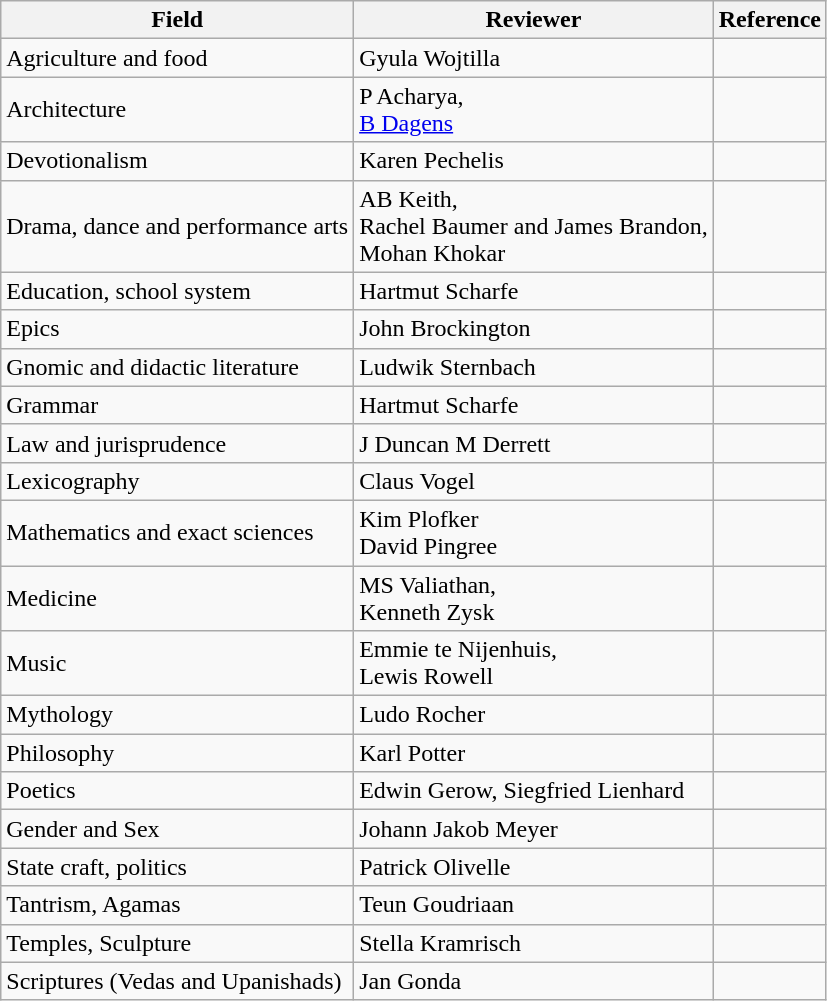<table class="wikitable sortable">
<tr>
<th>Field</th>
<th>Reviewer</th>
<th>Reference</th>
</tr>
<tr>
<td>Agriculture and food</td>
<td>Gyula Wojtilla</td>
<td></td>
</tr>
<tr>
<td>Architecture</td>
<td>P Acharya,<br><a href='#'>B Dagens</a></td>
<td></td>
</tr>
<tr>
<td>Devotionalism</td>
<td>Karen Pechelis</td>
<td></td>
</tr>
<tr>
<td>Drama, dance and performance arts</td>
<td>AB Keith,<br>Rachel Baumer and James Brandon,<br>Mohan Khokar</td>
<td></td>
</tr>
<tr>
<td>Education, school system</td>
<td>Hartmut Scharfe</td>
<td></td>
</tr>
<tr>
<td>Epics</td>
<td>John Brockington</td>
<td></td>
</tr>
<tr>
<td>Gnomic and didactic literature</td>
<td>Ludwik Sternbach</td>
<td></td>
</tr>
<tr>
<td>Grammar</td>
<td>Hartmut Scharfe</td>
<td></td>
</tr>
<tr>
<td>Law and jurisprudence</td>
<td>J Duncan M Derrett</td>
<td></td>
</tr>
<tr>
<td>Lexicography</td>
<td>Claus Vogel</td>
<td></td>
</tr>
<tr>
<td>Mathematics and exact sciences</td>
<td>Kim Plofker<br>David Pingree</td>
<td></td>
</tr>
<tr>
<td>Medicine</td>
<td>MS Valiathan,<br>Kenneth Zysk</td>
<td></td>
</tr>
<tr>
<td>Music</td>
<td>Emmie te Nijenhuis,<br>Lewis Rowell</td>
<td></td>
</tr>
<tr>
<td>Mythology</td>
<td>Ludo Rocher</td>
<td></td>
</tr>
<tr>
<td>Philosophy</td>
<td>Karl Potter</td>
<td></td>
</tr>
<tr>
<td>Poetics</td>
<td>Edwin Gerow, Siegfried Lienhard</td>
<td></td>
</tr>
<tr>
<td>Gender and Sex</td>
<td>Johann Jakob Meyer</td>
<td></td>
</tr>
<tr>
<td>State craft, politics</td>
<td>Patrick Olivelle</td>
<td></td>
</tr>
<tr>
<td>Tantrism, Agamas</td>
<td>Teun Goudriaan</td>
<td></td>
</tr>
<tr>
<td>Temples, Sculpture</td>
<td>Stella Kramrisch</td>
<td></td>
</tr>
<tr>
<td>Scriptures (Vedas and Upanishads)</td>
<td>Jan Gonda</td>
<td></td>
</tr>
</table>
